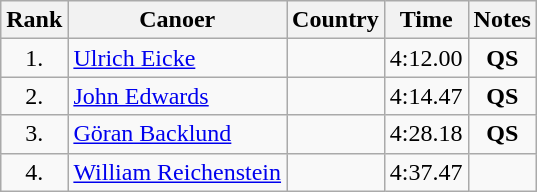<table class="wikitable sortable" style="text-align:center">
<tr>
<th>Rank</th>
<th>Canoer</th>
<th>Country</th>
<th>Time</th>
<th>Notes</th>
</tr>
<tr>
<td>1.</td>
<td align=left athlete><a href='#'>Ulrich Eicke</a></td>
<td align=left athlete></td>
<td>4:12.00</td>
<td><strong>QS</strong></td>
</tr>
<tr>
<td>2.</td>
<td align=left athlete><a href='#'>John Edwards</a></td>
<td align=left athlete></td>
<td>4:14.47</td>
<td><strong>QS</strong></td>
</tr>
<tr>
<td>3.</td>
<td align=left athlete><a href='#'>Göran Backlund</a></td>
<td align=left athlete></td>
<td>4:28.18</td>
<td><strong>QS</strong></td>
</tr>
<tr>
<td>4.</td>
<td align=left athlete><a href='#'>William Reichenstein</a></td>
<td align=left athlete></td>
<td>4:37.47</td>
<td></td>
</tr>
</table>
